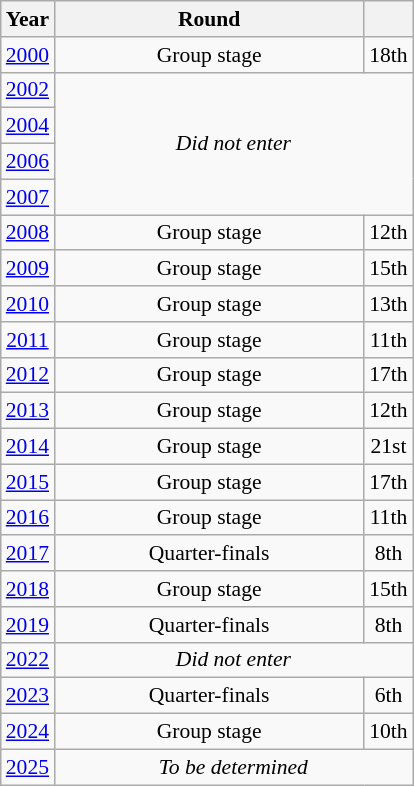<table class="wikitable" style="text-align: center; font-size:90%">
<tr>
<th>Year</th>
<th style="width:200px">Round</th>
<th></th>
</tr>
<tr>
<td><a href='#'>2000</a></td>
<td>Group stage</td>
<td>18th</td>
</tr>
<tr>
<td><a href='#'>2002</a></td>
<td colspan="2" rowspan="4"><em>Did not enter</em></td>
</tr>
<tr>
<td><a href='#'>2004</a></td>
</tr>
<tr>
<td><a href='#'>2006</a></td>
</tr>
<tr>
<td><a href='#'>2007</a></td>
</tr>
<tr>
<td><a href='#'>2008</a></td>
<td>Group stage</td>
<td>12th</td>
</tr>
<tr>
<td><a href='#'>2009</a></td>
<td>Group stage</td>
<td>15th</td>
</tr>
<tr>
<td><a href='#'>2010</a></td>
<td>Group stage</td>
<td>13th</td>
</tr>
<tr>
<td><a href='#'>2011</a></td>
<td>Group stage</td>
<td>11th</td>
</tr>
<tr>
<td><a href='#'>2012</a></td>
<td>Group stage</td>
<td>17th</td>
</tr>
<tr>
<td><a href='#'>2013</a></td>
<td>Group stage</td>
<td>12th</td>
</tr>
<tr>
<td><a href='#'>2014</a></td>
<td>Group stage</td>
<td>21st</td>
</tr>
<tr>
<td><a href='#'>2015</a></td>
<td>Group stage</td>
<td>17th</td>
</tr>
<tr>
<td><a href='#'>2016</a></td>
<td>Group stage</td>
<td>11th</td>
</tr>
<tr>
<td><a href='#'>2017</a></td>
<td>Quarter-finals</td>
<td>8th</td>
</tr>
<tr>
<td><a href='#'>2018</a></td>
<td>Group stage</td>
<td>15th</td>
</tr>
<tr>
<td><a href='#'>2019</a></td>
<td>Quarter-finals</td>
<td>8th</td>
</tr>
<tr>
<td><a href='#'>2022</a></td>
<td colspan="2"><em>Did not enter</em></td>
</tr>
<tr>
<td><a href='#'>2023</a></td>
<td>Quarter-finals</td>
<td>6th</td>
</tr>
<tr>
<td><a href='#'>2024</a></td>
<td>Group stage</td>
<td>10th</td>
</tr>
<tr>
<td><a href='#'>2025</a></td>
<td colspan="2"><em>To be determined</em></td>
</tr>
</table>
